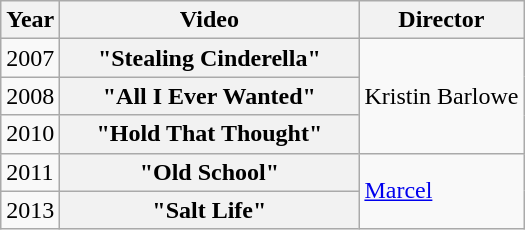<table class="wikitable plainrowheaders">
<tr>
<th>Year</th>
<th style="width:12em;">Video</th>
<th>Director</th>
</tr>
<tr>
<td>2007</td>
<th scope="row">"Stealing Cinderella"</th>
<td rowspan="3">Kristin Barlowe</td>
</tr>
<tr>
<td>2008</td>
<th scope="row">"All I Ever Wanted"</th>
</tr>
<tr>
<td>2010</td>
<th scope="row">"Hold That Thought"</th>
</tr>
<tr>
<td>2011</td>
<th scope="row">"Old School"</th>
<td rowspan="2"><a href='#'>Marcel</a></td>
</tr>
<tr>
<td>2013</td>
<th scope="row">"Salt Life"</th>
</tr>
</table>
